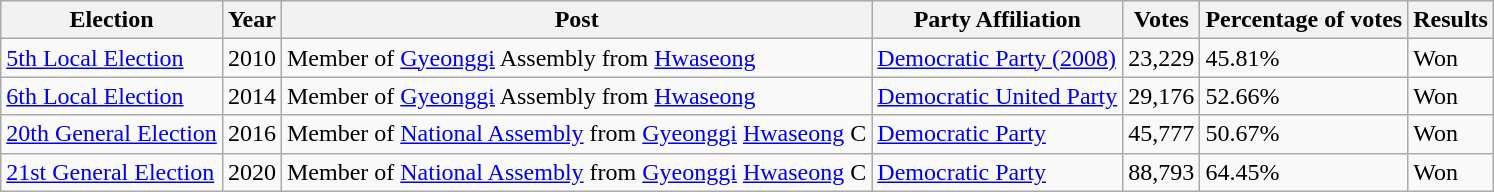<table class="wikitable">
<tr>
<th>Election</th>
<th>Year</th>
<th>Post</th>
<th>Party Affiliation</th>
<th>Votes</th>
<th>Percentage of votes</th>
<th>Results</th>
</tr>
<tr>
<td><a href='#'>5th Local Election</a></td>
<td>2010</td>
<td>Member of <a href='#'>Gyeonggi</a> Assembly from <a href='#'>Hwaseong</a></td>
<td><a href='#'>Democratic Party (2008)</a></td>
<td>23,229</td>
<td>45.81%</td>
<td>Won</td>
</tr>
<tr>
<td><a href='#'>6th Local Election</a></td>
<td>2014</td>
<td>Member of <a href='#'>Gyeonggi</a> Assembly from <a href='#'>Hwaseong</a></td>
<td><a href='#'>Democratic United Party</a></td>
<td>29,176</td>
<td>52.66%</td>
<td>Won</td>
</tr>
<tr>
<td><a href='#'>20th General Election</a></td>
<td>2016</td>
<td>Member of <a href='#'>National Assembly</a> from <a href='#'>Gyeonggi</a> <a href='#'>Hwaseong</a> C</td>
<td><a href='#'>Democratic Party</a></td>
<td>45,777</td>
<td>50.67%</td>
<td>Won</td>
</tr>
<tr>
<td><a href='#'>21st General Election</a></td>
<td>2020</td>
<td>Member of <a href='#'>National Assembly</a> from <a href='#'>Gyeonggi</a> <a href='#'>Hwaseong</a> C</td>
<td><a href='#'>Democratic Party</a></td>
<td>88,793</td>
<td>64.45%</td>
<td>Won</td>
</tr>
</table>
